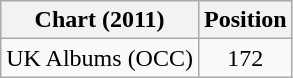<table class="wikitable">
<tr>
<th>Chart (2011)</th>
<th>Position</th>
</tr>
<tr>
<td>UK Albums (OCC)</td>
<td align="center">172</td>
</tr>
</table>
